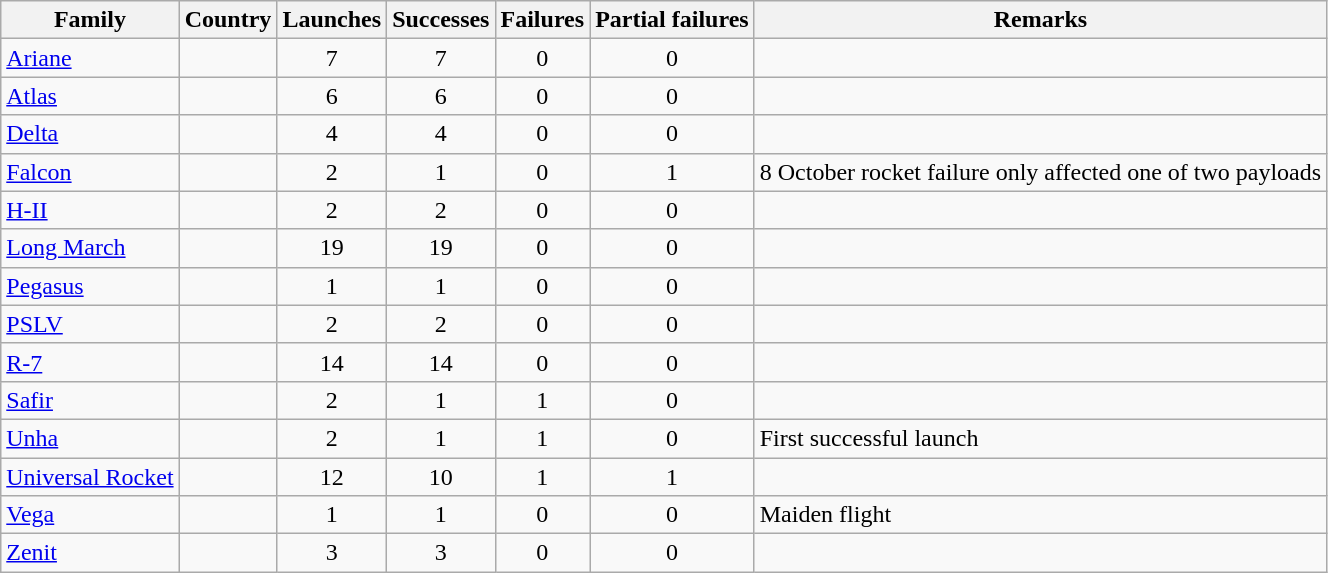<table class="wikitable sortable collapsible collapsed" style=text-align:center>
<tr>
<th scope=col>Family</th>
<th scope=col>Country</th>
<th scope=col>Launches</th>
<th scope=col>Successes</th>
<th scope=col>Failures</th>
<th scope=col>Partial failures</th>
<th scope=col>Remarks</th>
</tr>
<tr>
<td align=left><a href='#'>Ariane</a></td>
<td align=left></td>
<td>7</td>
<td>7</td>
<td>0</td>
<td>0</td>
<td></td>
</tr>
<tr>
<td align=left><a href='#'>Atlas</a></td>
<td align=left></td>
<td>6</td>
<td>6</td>
<td>0</td>
<td>0</td>
<td></td>
</tr>
<tr>
<td align=left><a href='#'>Delta</a></td>
<td align=left></td>
<td>4</td>
<td>4</td>
<td>0</td>
<td>0</td>
<td></td>
</tr>
<tr>
<td align=left><a href='#'>Falcon</a></td>
<td align=left></td>
<td>2</td>
<td>1</td>
<td>0</td>
<td>1</td>
<td align=left>8 October rocket failure only affected one of two payloads</td>
</tr>
<tr>
<td align=left><a href='#'>H-II</a></td>
<td align=left></td>
<td>2</td>
<td>2</td>
<td>0</td>
<td>0</td>
<td></td>
</tr>
<tr>
<td align=left><a href='#'>Long March</a></td>
<td align=left></td>
<td>19</td>
<td>19</td>
<td>0</td>
<td>0</td>
<td></td>
</tr>
<tr>
<td align=left><a href='#'>Pegasus</a></td>
<td align=left></td>
<td>1</td>
<td>1</td>
<td>0</td>
<td>0</td>
<td></td>
</tr>
<tr>
<td align=left><a href='#'>PSLV</a></td>
<td align=left></td>
<td>2</td>
<td>2</td>
<td>0</td>
<td>0</td>
<td></td>
</tr>
<tr>
<td align=left><a href='#'>R-7</a></td>
<td align=left></td>
<td>14</td>
<td>14</td>
<td>0</td>
<td>0</td>
<td></td>
</tr>
<tr>
<td align=left><a href='#'>Safir</a></td>
<td align=left></td>
<td>2</td>
<td>1</td>
<td>1</td>
<td>0</td>
<td></td>
</tr>
<tr>
<td align=left><a href='#'>Unha</a></td>
<td align=left></td>
<td>2</td>
<td>1</td>
<td>1</td>
<td>0</td>
<td align=left>First successful launch</td>
</tr>
<tr>
<td align=left><a href='#'>Universal Rocket</a></td>
<td align=left></td>
<td>12</td>
<td>10</td>
<td>1</td>
<td>1</td>
<td></td>
</tr>
<tr>
<td align=left><a href='#'>Vega</a></td>
<td align=left></td>
<td>1</td>
<td>1</td>
<td>0</td>
<td>0</td>
<td align=left>Maiden flight</td>
</tr>
<tr>
<td align=left><a href='#'>Zenit</a></td>
<td align=left></td>
<td>3</td>
<td>3</td>
<td>0</td>
<td>0</td>
<td></td>
</tr>
</table>
